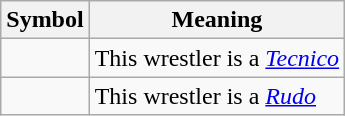<table class="wikitable">
<tr>
<th>Symbol</th>
<th>Meaning</th>
</tr>
<tr>
<td></td>
<td>This wrestler is a <em><a href='#'>Tecnico</a></em></td>
</tr>
<tr>
<td></td>
<td>This wrestler is a <em><a href='#'>Rudo</a></em></td>
</tr>
</table>
